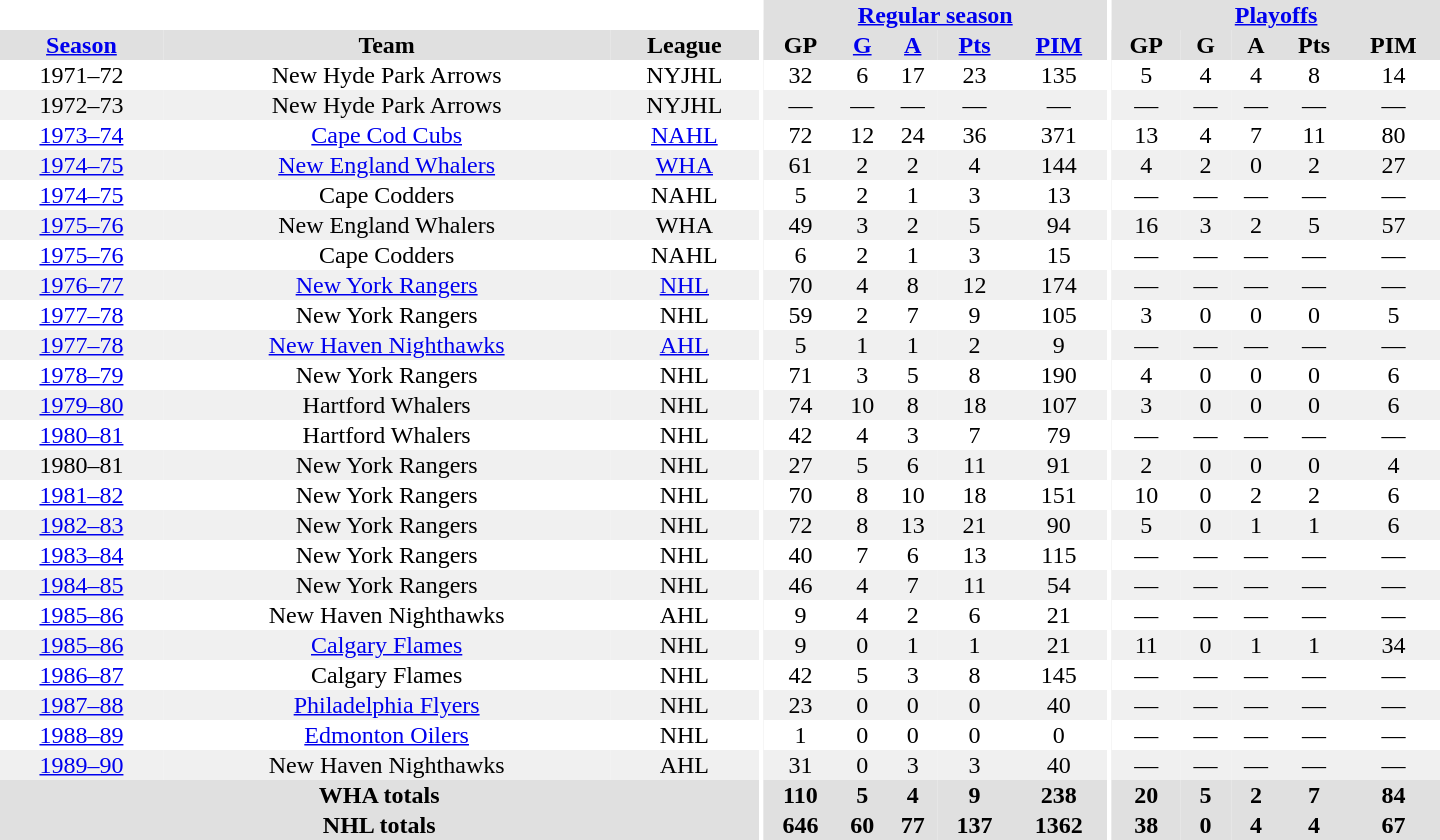<table border="0" cellpadding="1" cellspacing="0" style="text-align:center; width:60em">
<tr bgcolor="#e0e0e0">
<th colspan="3" bgcolor="#ffffff"></th>
<th rowspan="100" bgcolor="#ffffff"></th>
<th colspan="5"><a href='#'>Regular season</a></th>
<th rowspan="100" bgcolor="#ffffff"></th>
<th colspan="5"><a href='#'>Playoffs</a></th>
</tr>
<tr bgcolor="#e0e0e0">
<th><a href='#'>Season</a></th>
<th>Team</th>
<th>League</th>
<th>GP</th>
<th><a href='#'>G</a></th>
<th><a href='#'>A</a></th>
<th><a href='#'>Pts</a></th>
<th><a href='#'>PIM</a></th>
<th>GP</th>
<th>G</th>
<th>A</th>
<th>Pts</th>
<th>PIM</th>
</tr>
<tr>
<td>1971–72</td>
<td>New Hyde Park Arrows</td>
<td>NYJHL</td>
<td>32</td>
<td>6</td>
<td>17</td>
<td>23</td>
<td>135</td>
<td>5</td>
<td>4</td>
<td>4</td>
<td>8</td>
<td>14</td>
</tr>
<tr bgcolor="#f0f0f0">
<td>1972–73</td>
<td>New Hyde Park Arrows</td>
<td>NYJHL</td>
<td>—</td>
<td>—</td>
<td>—</td>
<td>—</td>
<td>—</td>
<td>—</td>
<td>—</td>
<td>—</td>
<td>—</td>
<td>—</td>
</tr>
<tr>
<td><a href='#'>1973–74</a></td>
<td><a href='#'>Cape Cod Cubs</a></td>
<td><a href='#'>NAHL</a></td>
<td>72</td>
<td>12</td>
<td>24</td>
<td>36</td>
<td>371</td>
<td>13</td>
<td>4</td>
<td>7</td>
<td>11</td>
<td>80</td>
</tr>
<tr bgcolor="#f0f0f0">
<td><a href='#'>1974–75</a></td>
<td><a href='#'>New England Whalers</a></td>
<td><a href='#'>WHA</a></td>
<td>61</td>
<td>2</td>
<td>2</td>
<td>4</td>
<td>144</td>
<td>4</td>
<td>2</td>
<td>0</td>
<td>2</td>
<td>27</td>
</tr>
<tr>
<td><a href='#'>1974–75</a></td>
<td>Cape Codders</td>
<td>NAHL</td>
<td>5</td>
<td>2</td>
<td>1</td>
<td>3</td>
<td>13</td>
<td>—</td>
<td>—</td>
<td>—</td>
<td>—</td>
<td>—</td>
</tr>
<tr bgcolor="#f0f0f0">
<td><a href='#'>1975–76</a></td>
<td>New England Whalers</td>
<td>WHA</td>
<td>49</td>
<td>3</td>
<td>2</td>
<td>5</td>
<td>94</td>
<td>16</td>
<td>3</td>
<td>2</td>
<td>5</td>
<td>57</td>
</tr>
<tr>
<td><a href='#'>1975–76</a></td>
<td>Cape Codders</td>
<td>NAHL</td>
<td>6</td>
<td>2</td>
<td>1</td>
<td>3</td>
<td>15</td>
<td>—</td>
<td>—</td>
<td>—</td>
<td>—</td>
<td>—</td>
</tr>
<tr bgcolor="#f0f0f0">
<td><a href='#'>1976–77</a></td>
<td><a href='#'>New York Rangers</a></td>
<td><a href='#'>NHL</a></td>
<td>70</td>
<td>4</td>
<td>8</td>
<td>12</td>
<td>174</td>
<td>—</td>
<td>—</td>
<td>—</td>
<td>—</td>
<td>—</td>
</tr>
<tr>
<td><a href='#'>1977–78</a></td>
<td>New York Rangers</td>
<td>NHL</td>
<td>59</td>
<td>2</td>
<td>7</td>
<td>9</td>
<td>105</td>
<td>3</td>
<td>0</td>
<td>0</td>
<td>0</td>
<td>5</td>
</tr>
<tr bgcolor="#f0f0f0">
<td><a href='#'>1977–78</a></td>
<td><a href='#'>New Haven Nighthawks</a></td>
<td><a href='#'>AHL</a></td>
<td>5</td>
<td>1</td>
<td>1</td>
<td>2</td>
<td>9</td>
<td>—</td>
<td>—</td>
<td>—</td>
<td>—</td>
<td>—</td>
</tr>
<tr>
<td><a href='#'>1978–79</a></td>
<td>New York Rangers</td>
<td>NHL</td>
<td>71</td>
<td>3</td>
<td>5</td>
<td>8</td>
<td>190</td>
<td>4</td>
<td>0</td>
<td>0</td>
<td>0</td>
<td>6</td>
</tr>
<tr bgcolor="#f0f0f0">
<td><a href='#'>1979–80</a></td>
<td>Hartford Whalers</td>
<td>NHL</td>
<td>74</td>
<td>10</td>
<td>8</td>
<td>18</td>
<td>107</td>
<td>3</td>
<td>0</td>
<td>0</td>
<td>0</td>
<td>6</td>
</tr>
<tr>
<td><a href='#'>1980–81</a></td>
<td>Hartford Whalers</td>
<td>NHL</td>
<td>42</td>
<td>4</td>
<td>3</td>
<td>7</td>
<td>79</td>
<td>—</td>
<td>—</td>
<td>—</td>
<td>—</td>
<td>—</td>
</tr>
<tr bgcolor="#f0f0f0">
<td>1980–81</td>
<td>New York Rangers</td>
<td>NHL</td>
<td>27</td>
<td>5</td>
<td>6</td>
<td>11</td>
<td>91</td>
<td>2</td>
<td>0</td>
<td>0</td>
<td>0</td>
<td>4</td>
</tr>
<tr>
<td><a href='#'>1981–82</a></td>
<td>New York Rangers</td>
<td>NHL</td>
<td>70</td>
<td>8</td>
<td>10</td>
<td>18</td>
<td>151</td>
<td>10</td>
<td>0</td>
<td>2</td>
<td>2</td>
<td>6</td>
</tr>
<tr bgcolor="#f0f0f0">
<td><a href='#'>1982–83</a></td>
<td>New York Rangers</td>
<td>NHL</td>
<td>72</td>
<td>8</td>
<td>13</td>
<td>21</td>
<td>90</td>
<td>5</td>
<td>0</td>
<td>1</td>
<td>1</td>
<td>6</td>
</tr>
<tr>
<td><a href='#'>1983–84</a></td>
<td>New York Rangers</td>
<td>NHL</td>
<td>40</td>
<td>7</td>
<td>6</td>
<td>13</td>
<td>115</td>
<td>—</td>
<td>—</td>
<td>—</td>
<td>—</td>
<td>—</td>
</tr>
<tr bgcolor="#f0f0f0">
<td><a href='#'>1984–85</a></td>
<td>New York Rangers</td>
<td>NHL</td>
<td>46</td>
<td>4</td>
<td>7</td>
<td>11</td>
<td>54</td>
<td>—</td>
<td>—</td>
<td>—</td>
<td>—</td>
<td>—</td>
</tr>
<tr>
<td><a href='#'>1985–86</a></td>
<td>New Haven Nighthawks</td>
<td>AHL</td>
<td>9</td>
<td>4</td>
<td>2</td>
<td>6</td>
<td>21</td>
<td>—</td>
<td>—</td>
<td>—</td>
<td>—</td>
<td>—</td>
</tr>
<tr bgcolor="#f0f0f0">
<td><a href='#'>1985–86</a></td>
<td><a href='#'>Calgary Flames</a></td>
<td>NHL</td>
<td>9</td>
<td>0</td>
<td>1</td>
<td>1</td>
<td>21</td>
<td>11</td>
<td>0</td>
<td>1</td>
<td>1</td>
<td>34</td>
</tr>
<tr>
<td><a href='#'>1986–87</a></td>
<td>Calgary Flames</td>
<td>NHL</td>
<td>42</td>
<td>5</td>
<td>3</td>
<td>8</td>
<td>145</td>
<td>—</td>
<td>—</td>
<td>—</td>
<td>—</td>
<td>—</td>
</tr>
<tr bgcolor="#f0f0f0">
<td><a href='#'>1987–88</a></td>
<td><a href='#'>Philadelphia Flyers</a></td>
<td>NHL</td>
<td>23</td>
<td>0</td>
<td>0</td>
<td>0</td>
<td>40</td>
<td>—</td>
<td>—</td>
<td>—</td>
<td>—</td>
<td>—</td>
</tr>
<tr>
<td><a href='#'>1988–89</a></td>
<td><a href='#'>Edmonton Oilers</a></td>
<td>NHL</td>
<td>1</td>
<td>0</td>
<td>0</td>
<td>0</td>
<td>0</td>
<td>—</td>
<td>—</td>
<td>—</td>
<td>—</td>
<td>—</td>
</tr>
<tr bgcolor="#f0f0f0">
<td><a href='#'>1989–90</a></td>
<td>New Haven Nighthawks</td>
<td>AHL</td>
<td>31</td>
<td>0</td>
<td>3</td>
<td>3</td>
<td>40</td>
<td>—</td>
<td>—</td>
<td>—</td>
<td>—</td>
<td>—</td>
</tr>
<tr bgcolor="#e0e0e0">
<th colspan="3">WHA totals</th>
<th>110</th>
<th>5</th>
<th>4</th>
<th>9</th>
<th>238</th>
<th>20</th>
<th>5</th>
<th>2</th>
<th>7</th>
<th>84</th>
</tr>
<tr bgcolor="#e0e0e0">
<th colspan="3">NHL totals</th>
<th>646</th>
<th>60</th>
<th>77</th>
<th>137</th>
<th>1362</th>
<th>38</th>
<th>0</th>
<th>4</th>
<th>4</th>
<th>67</th>
</tr>
</table>
